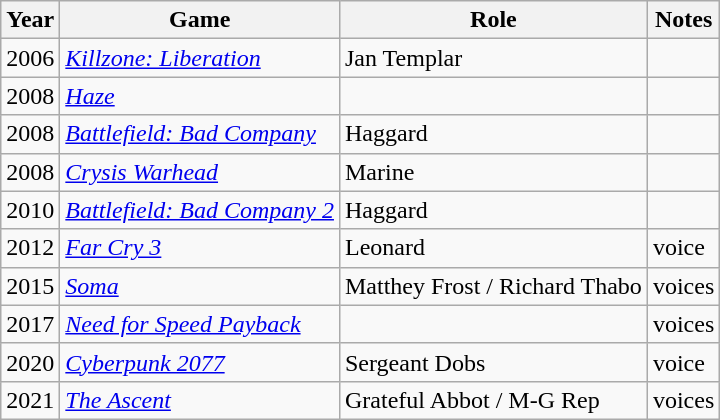<table class="wikitable sortable">
<tr>
<th>Year</th>
<th>Game</th>
<th>Role</th>
<th class="unsortable">Notes</th>
</tr>
<tr>
<td>2006</td>
<td><em><a href='#'>Killzone: Liberation</a></em></td>
<td>Jan Templar</td>
<td></td>
</tr>
<tr>
<td>2008</td>
<td><em><a href='#'>Haze</a></em></td>
<td></td>
<td></td>
</tr>
<tr>
<td>2008</td>
<td><em><a href='#'>Battlefield: Bad Company</a></em></td>
<td>Haggard</td>
<td></td>
</tr>
<tr>
<td>2008</td>
<td><em><a href='#'>Crysis Warhead</a></em></td>
<td>Marine</td>
<td></td>
</tr>
<tr>
<td>2010</td>
<td><em><a href='#'>Battlefield: Bad Company 2</a></em></td>
<td>Haggard</td>
<td></td>
</tr>
<tr>
<td>2012</td>
<td><em><a href='#'>Far Cry 3</a></em></td>
<td>Leonard</td>
<td>voice</td>
</tr>
<tr>
<td>2015</td>
<td><em><a href='#'>Soma</a></em></td>
<td>Matthey Frost / Richard Thabo</td>
<td>voices</td>
</tr>
<tr>
<td>2017</td>
<td><em><a href='#'>Need for Speed Payback</a></em></td>
<td></td>
<td>voices</td>
</tr>
<tr>
<td>2020</td>
<td><em><a href='#'>Cyberpunk 2077</a></em></td>
<td>Sergeant Dobs</td>
<td>voice</td>
</tr>
<tr>
<td>2021</td>
<td data-sort-value="Ascent, The"><em><a href='#'>The Ascent</a></em></td>
<td>Grateful Abbot / M-G Rep</td>
<td>voices</td>
</tr>
</table>
